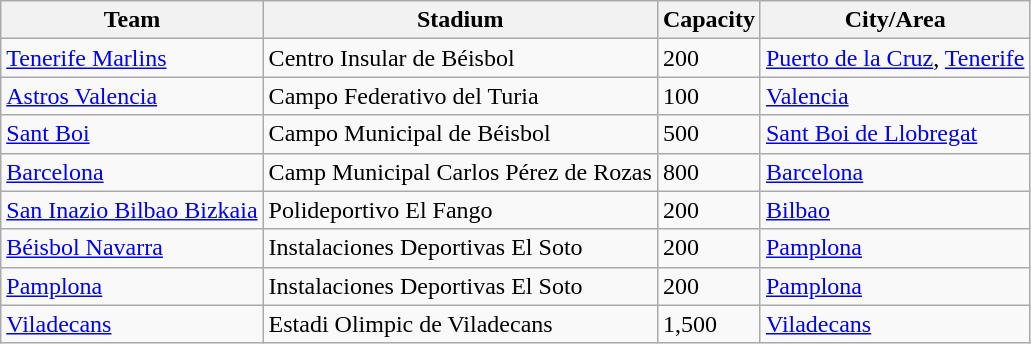<table class="wikitable sortable">
<tr>
<th>Team</th>
<th>Stadium</th>
<th>Capacity</th>
<th>City/Area</th>
</tr>
<tr>
<td><a href='#'>Tenerife Marlins</a></td>
<td>Centro Insular de Béisbol</td>
<td>200</td>
<td><a href='#'>Puerto de la Cruz</a>, <a href='#'>Tenerife</a></td>
</tr>
<tr>
<td><a href='#'>Astros Valencia</a></td>
<td>Campo Federativo del Turia</td>
<td>100</td>
<td><a href='#'>Valencia</a></td>
</tr>
<tr>
<td><a href='#'>Sant Boi</a></td>
<td>Campo Municipal de Béisbol</td>
<td>500</td>
<td><a href='#'>Sant Boi de Llobregat</a></td>
</tr>
<tr>
<td><a href='#'>Barcelona</a></td>
<td>Camp Municipal Carlos Pérez de Rozas</td>
<td>800</td>
<td><a href='#'>Barcelona</a></td>
</tr>
<tr>
<td><a href='#'>San Inazio Bilbao Bizkaia</a></td>
<td>Polideportivo El Fango</td>
<td>200</td>
<td><a href='#'>Bilbao</a></td>
</tr>
<tr>
<td><a href='#'>Béisbol Navarra</a></td>
<td>Instalaciones Deportivas El Soto</td>
<td>200</td>
<td><a href='#'>Pamplona</a></td>
</tr>
<tr>
<td><a href='#'>Pamplona</a></td>
<td>Instalaciones Deportivas El Soto</td>
<td>200</td>
<td><a href='#'>Pamplona</a></td>
</tr>
<tr>
<td><a href='#'>Viladecans</a></td>
<td>Estadi Olimpic de Viladecans</td>
<td>1,500</td>
<td><a href='#'>Viladecans</a></td>
</tr>
</table>
